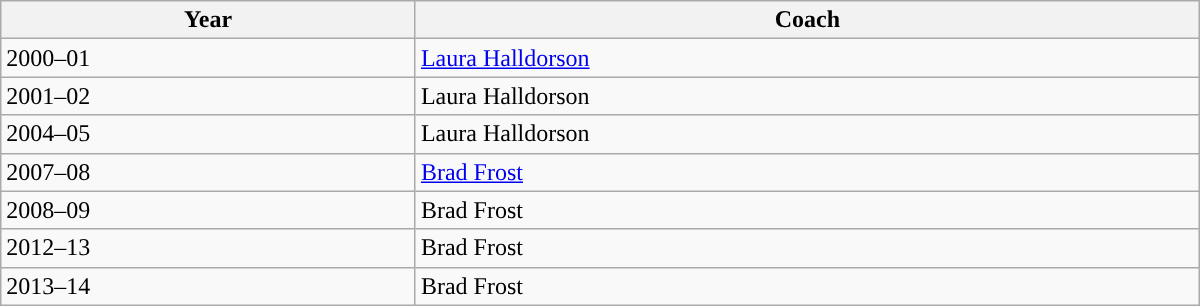<table class="wikitable" style="width: 50em">
<tr>
<th>Year</th>
<th>Coach</th>
</tr>
<tr>
<td>2000–01</td>
<td><a href='#'>Laura Halldorson</a></td>
</tr>
<tr>
<td>2001–02</td>
<td>Laura Halldorson</td>
</tr>
<tr>
<td>2004–05</td>
<td>Laura Halldorson</td>
</tr>
<tr>
<td>2007–08</td>
<td><a href='#'>Brad Frost</a></td>
</tr>
<tr>
<td>2008–09</td>
<td>Brad Frost</td>
</tr>
<tr>
<td>2012–13</td>
<td>Brad Frost</td>
</tr>
<tr>
<td>2013–14</td>
<td>Brad Frost</td>
</tr>
</table>
